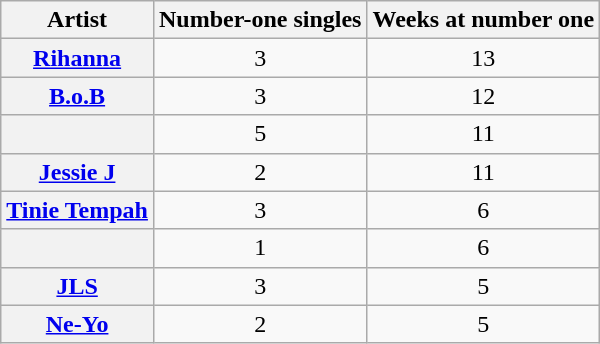<table class="wikitable plainrowheaders sortable">
<tr>
<th scope=col>Artist</th>
<th scope=col>Number-one singles</th>
<th scope=col>Weeks at number one</th>
</tr>
<tr>
<th scope=row><a href='#'>Rihanna</a></th>
<td align=center>3</td>
<td align=center>13</td>
</tr>
<tr>
<th scope=row><a href='#'>B.o.B</a></th>
<td align=center>3</td>
<td align=center>12</td>
</tr>
<tr>
<th scope=row></th>
<td align=center>5</td>
<td align=center>11</td>
</tr>
<tr>
<th scope=row><a href='#'>Jessie J</a></th>
<td align=center>2</td>
<td align=center>11</td>
</tr>
<tr>
<th scope=row><a href='#'>Tinie Tempah</a></th>
<td align=center>3</td>
<td align=center>6</td>
</tr>
<tr>
<th scope=row></th>
<td align=center>1</td>
<td align=center>6</td>
</tr>
<tr>
<th scope=row><a href='#'>JLS</a></th>
<td align=center>3</td>
<td align=center>5</td>
</tr>
<tr>
<th scope=row><a href='#'>Ne-Yo</a></th>
<td align=center>2</td>
<td align=center>5</td>
</tr>
</table>
